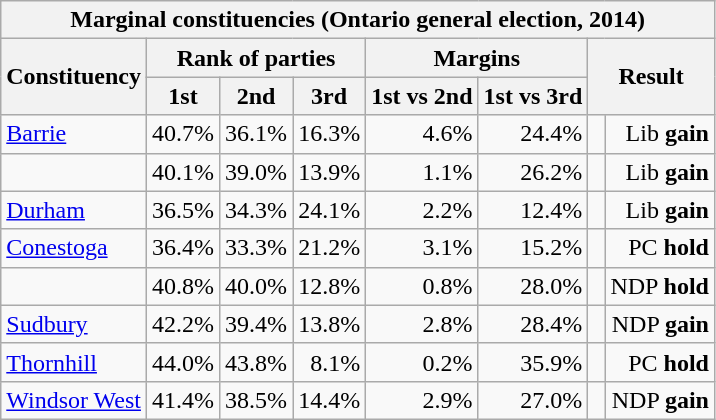<table class="wikitable" style="text-align:right">
<tr>
<th colspan="8">Marginal constituencies (Ontario general election, 2014)</th>
</tr>
<tr>
<th rowspan="2">Constituency</th>
<th colspan="3">Rank of parties</th>
<th colspan="2">Margins</th>
<th rowspan="2" colspan="2">Result</th>
</tr>
<tr>
<th>1st</th>
<th>2nd</th>
<th>3rd</th>
<th>1st vs 2nd</th>
<th>1st vs 3rd</th>
</tr>
<tr>
<td style="text-align:left;"><a href='#'>Barrie</a></td>
<td>40.7%</td>
<td>36.1%</td>
<td>16.3%</td>
<td>4.6%</td>
<td>24.4%</td>
<td> </td>
<td>Lib <strong>gain</strong></td>
</tr>
<tr>
<td style="text-align:left;"><a href='#'></a></td>
<td>40.1%</td>
<td>39.0%</td>
<td>13.9%</td>
<td>1.1%</td>
<td>26.2%</td>
<td> </td>
<td>Lib <strong>gain</strong></td>
</tr>
<tr>
<td style="text-align:left;"><a href='#'>Durham</a></td>
<td>36.5%</td>
<td>34.3%</td>
<td>24.1%</td>
<td>2.2%</td>
<td>12.4%</td>
<td> </td>
<td>Lib <strong>gain</strong></td>
</tr>
<tr>
<td style="text-align:left;"><a href='#'>Conestoga</a></td>
<td>36.4%</td>
<td>33.3%</td>
<td>21.2%</td>
<td>3.1%</td>
<td>15.2%</td>
<td> </td>
<td>PC <strong>hold</strong></td>
</tr>
<tr>
<td style="text-align:left;"><a href='#'></a></td>
<td>40.8%</td>
<td>40.0%</td>
<td>12.8%</td>
<td>0.8%</td>
<td>28.0%</td>
<td> </td>
<td>NDP <strong>hold</strong></td>
</tr>
<tr>
<td style="text-align:left;"><a href='#'>Sudbury</a></td>
<td>42.2%</td>
<td>39.4%</td>
<td>13.8%</td>
<td>2.8%</td>
<td>28.4%</td>
<td> </td>
<td>NDP <strong>gain</strong></td>
</tr>
<tr>
<td style="text-align:left;"><a href='#'>Thornhill</a></td>
<td>44.0%</td>
<td>43.8%</td>
<td>8.1%</td>
<td>0.2%</td>
<td>35.9%</td>
<td> </td>
<td>PC <strong>hold</strong></td>
</tr>
<tr>
<td style="text-align:left;"><a href='#'>Windsor West</a></td>
<td>41.4%</td>
<td>38.5%</td>
<td>14.4%</td>
<td>2.9%</td>
<td>27.0%</td>
<td> </td>
<td>NDP <strong>gain</strong></td>
</tr>
</table>
